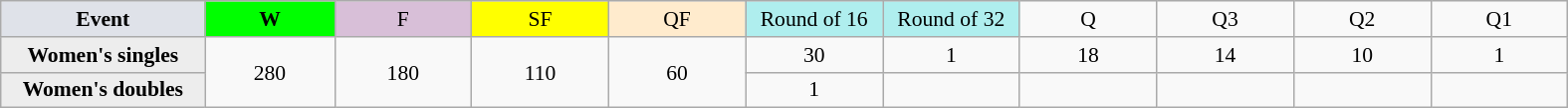<table class=wikitable style=font-size:90%;text-align:center>
<tr>
<td style="width:130px; background:#dfe2e9;"><strong>Event</strong></td>
<td style="width:80px; background:lime;"><strong>W</strong></td>
<td style="width:85px; background:thistle;">F</td>
<td style="width:85px; background:#ff0;">SF</td>
<td style="width:85px; background:#ffebcd;">QF</td>
<td style="width:85px; background:#afeeee;">Round of 16</td>
<td style="width:85px; background:#afeeee;">Round of 32</td>
<td width=85>Q</td>
<td width=85>Q3</td>
<td width=85>Q2</td>
<td width=85>Q1</td>
</tr>
<tr>
<th style="background:#ededed;">Women's singles</th>
<td rowspan=2>280</td>
<td rowspan=2>180</td>
<td rowspan=2>110</td>
<td rowspan=2>60</td>
<td>30</td>
<td>1</td>
<td>18</td>
<td>14</td>
<td>10</td>
<td>1</td>
</tr>
<tr>
<th style="background:#ededed;">Women's doubles</th>
<td>1</td>
<td></td>
<td></td>
<td></td>
<td></td>
<td></td>
</tr>
</table>
